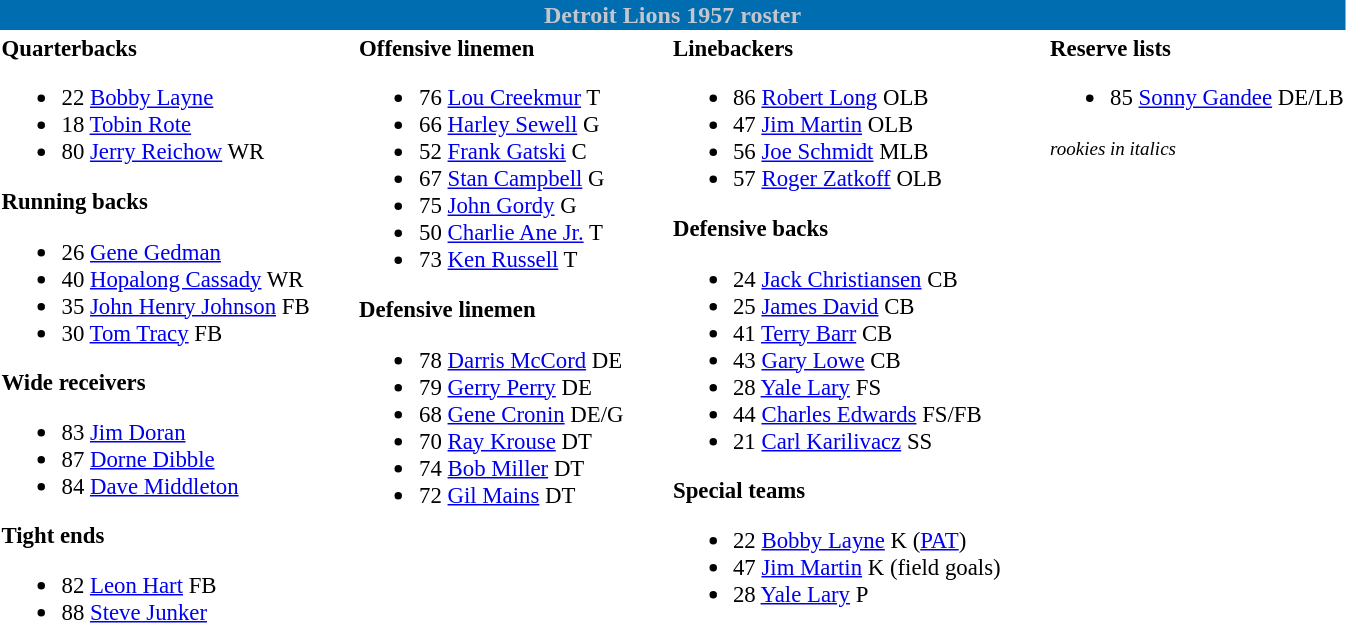<table class="toccolours" style="text-align: left;">
<tr>
<th colspan="7" style="background-color:#006DB0;color:#C3C6CC;text-align:center;">Detroit Lions 1957 roster</th>
</tr>
<tr>
<td style="font-size: 95%;" valign="top"><strong>Quarterbacks</strong><br><ul><li>22 <a href='#'>Bobby Layne</a></li><li>18 <a href='#'>Tobin Rote</a></li><li>80 <a href='#'>Jerry Reichow</a> WR</li></ul><strong>Running backs</strong><ul><li>26 <a href='#'>Gene Gedman</a></li><li>40 <a href='#'>Hopalong Cassady</a> WR</li><li>35 <a href='#'>John Henry Johnson</a> FB</li><li>30 <a href='#'>Tom Tracy</a> FB</li></ul><strong>Wide receivers</strong><ul><li>83 <a href='#'>Jim Doran</a></li><li>87 <a href='#'>Dorne Dibble</a></li><li>84 <a href='#'>Dave Middleton</a></li></ul><strong>Tight ends</strong><ul><li>82 <a href='#'>Leon Hart</a> FB</li><li>88 <a href='#'>Steve Junker</a></li></ul></td>
<td style="width: 25px;"></td>
<td style="font-size: 95%;" valign="top"><strong>Offensive linemen</strong><br><ul><li>76 <a href='#'>Lou Creekmur</a> T</li><li>66 <a href='#'>Harley Sewell</a> G</li><li>52 <a href='#'>Frank Gatski</a> C</li><li>67 <a href='#'>Stan Campbell</a> G</li><li>75 <a href='#'>John Gordy</a> G</li><li>50 <a href='#'>Charlie Ane Jr.</a> T</li><li>73 <a href='#'>Ken Russell</a> T</li></ul><strong>Defensive linemen</strong><ul><li>78 <a href='#'>Darris McCord</a> DE</li><li>79 <a href='#'>Gerry Perry</a> DE</li><li>68 <a href='#'>Gene Cronin</a> DE/G</li><li>70 <a href='#'>Ray Krouse</a> DT</li><li>74 <a href='#'>Bob Miller</a> DT</li><li>72 <a href='#'>Gil Mains</a> DT</li></ul></td>
<td style="width: 25px;"></td>
<td style="font-size: 95%;" valign="top"><strong>Linebackers</strong><br><ul><li>86 <a href='#'>Robert Long</a> OLB</li><li>47 <a href='#'>Jim Martin</a> OLB</li><li>56 <a href='#'>Joe Schmidt</a> MLB</li><li>57 <a href='#'>Roger Zatkoff</a> OLB</li></ul><strong>Defensive backs</strong><ul><li>24 <a href='#'>Jack Christiansen</a> CB</li><li>25 <a href='#'>James David</a> CB</li><li>41 <a href='#'>Terry Barr</a> CB</li><li>43 <a href='#'>Gary Lowe</a> CB</li><li>28 <a href='#'>Yale Lary</a> FS</li><li>44 <a href='#'>Charles Edwards</a> FS/FB</li><li>21 <a href='#'>Carl Karilivacz</a> SS</li></ul><strong>Special teams</strong><ul><li>22 <a href='#'>Bobby Layne</a> K (<a href='#'>PAT</a>)</li><li>47 <a href='#'>Jim Martin</a> K (field goals)</li><li>28 <a href='#'>Yale Lary</a> P</li></ul></td>
<td style="width: 25px;"></td>
<td style="font-size: 95%;" valign="top"><strong>Reserve lists</strong><br><ul><li>85 <a href='#'>Sonny Gandee</a> DE/LB</li></ul><small><em>rookies in italics</em></small><br></td>
</tr>
<tr>
</tr>
</table>
